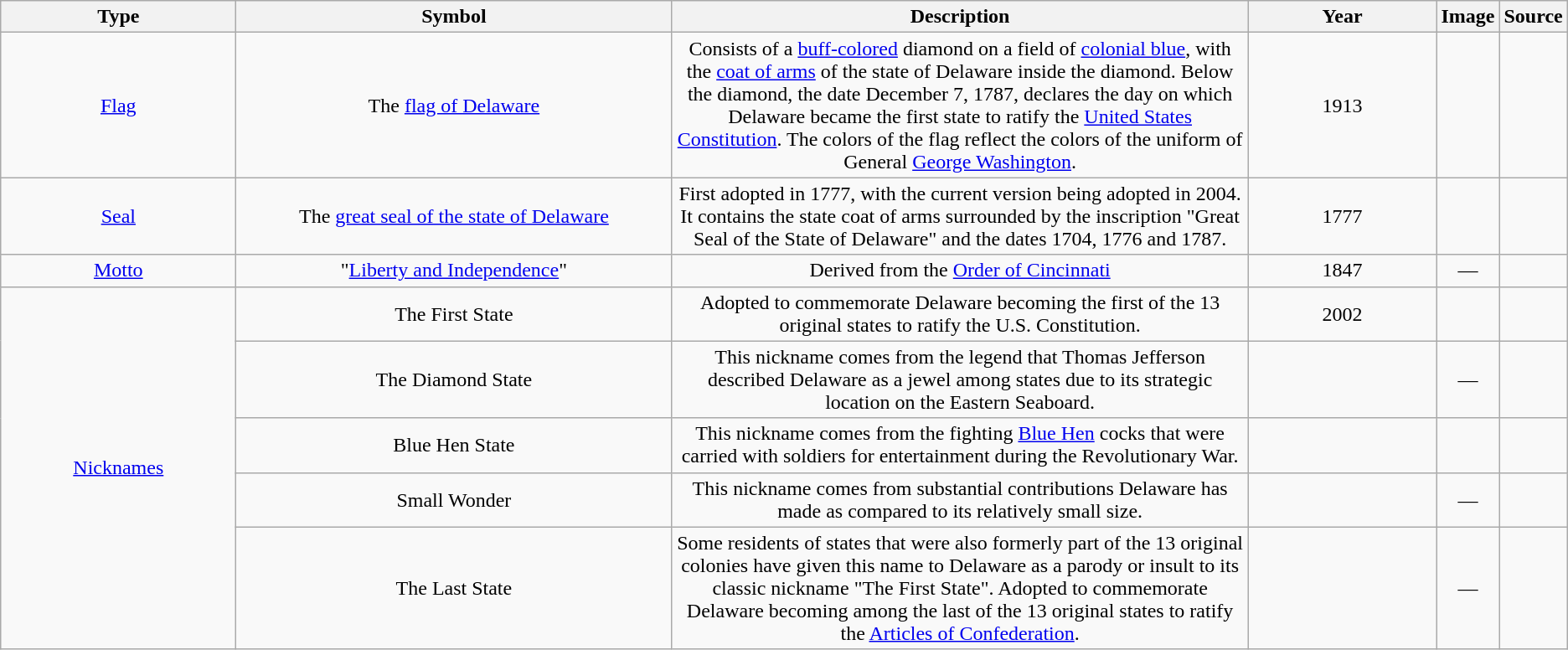<table class="wikitable" style="text-align:center;">
<tr>
<th style="width:16%;">Type</th>
<th style="width:30%;">Symbol</th>
<th style="width:40%;">Description</th>
<th style="width:13%;">Year</th>
<th style="width:13%;">Image</th>
<th style="width:10%;">Source</th>
</tr>
<tr>
<td><a href='#'>Flag</a></td>
<td>The <a href='#'>flag of Delaware</a></td>
<td>Consists of a <a href='#'>buff-colored</a> diamond on a field of <a href='#'>colonial blue</a>, with the <a href='#'>coat of arms</a> of the state of Delaware inside the diamond. Below the diamond, the date December 7, 1787, declares the day on which Delaware became the first state to ratify the <a href='#'>United States Constitution</a>. The colors of the flag reflect the colors of the uniform of General <a href='#'>George Washington</a>.</td>
<td>1913</td>
<td></td>
<td></td>
</tr>
<tr>
<td><a href='#'>Seal</a></td>
<td>The <a href='#'>great seal of the state of Delaware</a></td>
<td>First adopted in 1777, with the current version being adopted in 2004. It contains the state coat of arms surrounded by the inscription "Great Seal of the State of Delaware" and the dates 1704, 1776 and 1787.</td>
<td>1777</td>
<td></td>
<td></td>
</tr>
<tr>
<td><a href='#'>Motto</a></td>
<td>"<a href='#'>Liberty and Independence</a>"</td>
<td>Derived from the <a href='#'>Order of Cincinnati</a></td>
<td>1847</td>
<td>—</td>
<td></td>
</tr>
<tr>
<td rowspan="5"><a href='#'>Nicknames</a></td>
<td>The First State</td>
<td>Adopted to commemorate Delaware becoming the first of the 13 original states to ratify the U.S. Constitution.</td>
<td>2002</td>
<td></td>
<td></td>
</tr>
<tr>
<td>The Diamond State</td>
<td>This nickname comes from the legend that Thomas Jefferson described Delaware as a jewel among states due to its strategic location on the Eastern Seaboard.</td>
<td></td>
<td>—</td>
<td></td>
</tr>
<tr>
<td>Blue Hen State</td>
<td>This nickname comes from the fighting <a href='#'>Blue Hen</a> cocks that were carried with soldiers for entertainment during the Revolutionary War.</td>
<td></td>
<td></td>
<td></td>
</tr>
<tr>
<td>Small Wonder</td>
<td>This nickname comes from substantial contributions Delaware has made as compared to its relatively small size.</td>
<td></td>
<td>—</td>
<td></td>
</tr>
<tr>
<td>The Last State</td>
<td>Some residents of states that were also formerly part of the 13 original colonies have given this name to Delaware as a parody or insult to its classic nickname "The First State". Adopted to commemorate Delaware becoming among the last of the 13 original states to ratify the <a href='#'>Articles of Confederation</a>.</td>
<td></td>
<td>—</td>
</tr>
</table>
